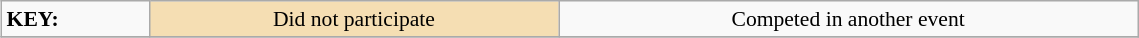<table class="wikitable" style="margin:0.5em; font-size:90%;position:relative;" width=60%>
<tr>
<td><strong>KEY:</strong></td>
<td bgcolor="wheat" align=center>Did not participate</td>
<td align=center>Competed in another event</td>
</tr>
<tr>
</tr>
</table>
